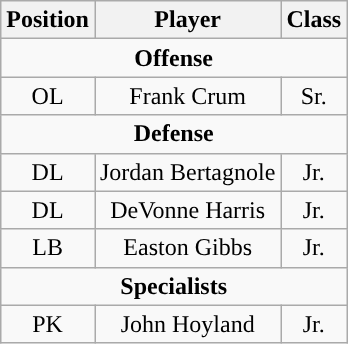<table class="wikitable">
<tr>
<th>Position</th>
<th>Player</th>
<th>Class</th>
</tr>
<tr>
<td colspan="4" style="text-align:center; "><strong>Offense</strong></td>
</tr>
<tr style="text-align:center;">
<td>OL</td>
<td>Frank Crum</td>
<td>Sr.</td>
</tr>
<tr>
<td colspan="4" style="text-align:center; "><strong>Defense</strong></td>
</tr>
<tr style="text-align:center;">
<td>DL</td>
<td>Jordan Bertagnole</td>
<td>Jr.</td>
</tr>
<tr style="text-align:center;">
<td>DL</td>
<td>DeVonne Harris</td>
<td>Jr.</td>
</tr>
<tr style="text-align:center;">
<td>LB</td>
<td>Easton Gibbs</td>
<td>Jr.</td>
</tr>
<tr>
<td colspan="4" style="text-align:center; "><strong>Specialists</strong></td>
</tr>
<tr style="text-align:center;">
<td>PK</td>
<td>John Hoyland</td>
<td>Jr.</td>
</tr>
</table>
